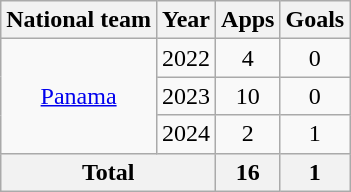<table class="wikitable" style="text-align:center">
<tr>
<th>National team</th>
<th>Year</th>
<th>Apps</th>
<th>Goals</th>
</tr>
<tr>
<td rowspan=3><a href='#'>Panama</a></td>
<td>2022</td>
<td>4</td>
<td>0</td>
</tr>
<tr>
<td>2023</td>
<td>10</td>
<td>0</td>
</tr>
<tr>
<td>2024</td>
<td>2</td>
<td>1</td>
</tr>
<tr>
<th colspan=2>Total</th>
<th>16</th>
<th>1</th>
</tr>
</table>
